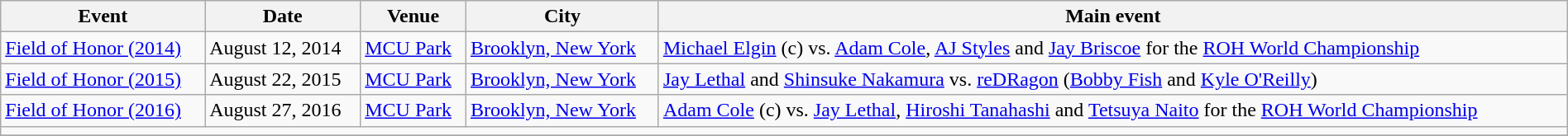<table class="wikitable" width=100%>
<tr>
<th>Event</th>
<th>Date</th>
<th>Venue</th>
<th>City</th>
<th>Main event</th>
</tr>
<tr>
<td><a href='#'>Field of Honor (2014)</a></td>
<td>August 12, 2014</td>
<td><a href='#'>MCU Park</a></td>
<td><a href='#'>Brooklyn, New York</a></td>
<td><a href='#'>Michael Elgin</a> (c) vs. <a href='#'>Adam Cole</a>, <a href='#'>AJ Styles</a> and <a href='#'>Jay Briscoe</a> for the <a href='#'>ROH World Championship</a></td>
</tr>
<tr>
<td><a href='#'>Field of Honor (2015)</a></td>
<td>August 22, 2015</td>
<td><a href='#'>MCU Park</a></td>
<td><a href='#'>Brooklyn, New York</a></td>
<td><a href='#'>Jay Lethal</a> and <a href='#'>Shinsuke Nakamura</a> vs. <a href='#'>reDRagon</a> (<a href='#'>Bobby Fish</a> and <a href='#'>Kyle O'Reilly</a>)</td>
</tr>
<tr>
<td><a href='#'>Field of Honor (2016)</a></td>
<td>August 27, 2016</td>
<td><a href='#'>MCU Park</a></td>
<td><a href='#'>Brooklyn, New York</a></td>
<td><a href='#'>Adam Cole</a> (c) vs. <a href='#'>Jay Lethal</a>, <a href='#'>Hiroshi Tanahashi</a> and <a href='#'>Tetsuya Naito</a> for the <a href='#'>ROH World Championship</a></td>
</tr>
<tr>
<td colspan="10"></td>
</tr>
<tr>
</tr>
</table>
